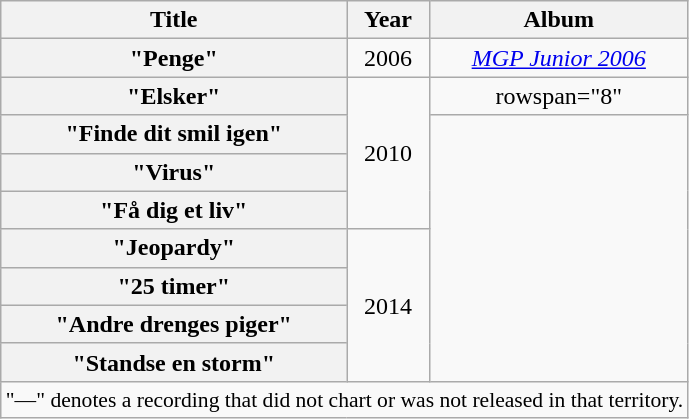<table class="wikitable plainrowheaders" style="text-align:center;">
<tr>
<th scope="col" rowspan="1">Title</th>
<th scope="col" rowspan="1">Year</th>
<th scope="col" rowspan="1">Album</th>
</tr>
<tr>
<th scope="row">"Penge" </th>
<td>2006</td>
<td><em><a href='#'>MGP Junior 2006</a></em></td>
</tr>
<tr>
<th scope="row">"Elsker"</th>
<td rowspan="4">2010</td>
<td>rowspan="8" </td>
</tr>
<tr>
<th scope="row">"Finde dit smil igen"</th>
</tr>
<tr>
<th scope="row">"Virus"</th>
</tr>
<tr>
<th scope="row">"Få dig et liv"<br></th>
</tr>
<tr>
<th scope="row">"Jeopardy"</th>
<td rowspan="4">2014</td>
</tr>
<tr>
<th scope="row">"25 timer"</th>
</tr>
<tr>
<th scope="row">"Andre drenges piger"</th>
</tr>
<tr>
<th scope="row">"Standse en storm"<br></th>
</tr>
<tr>
<td colspan="11" style="font-size:90%">"—" denotes a recording that did not chart or was not released in that territory.</td>
</tr>
</table>
